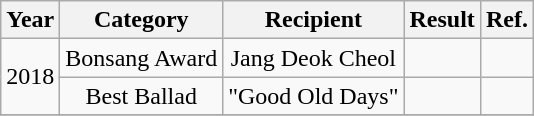<table class="wikitable" style="text-align:center">
<tr>
<th>Year</th>
<th>Category</th>
<th>Recipient</th>
<th>Result</th>
<th>Ref.</th>
</tr>
<tr>
<td rowspan="2">2018</td>
<td>Bonsang Award</td>
<td>Jang Deok Cheol</td>
<td></td>
<td></td>
</tr>
<tr>
<td>Best Ballad</td>
<td>"Good Old Days"</td>
<td></td>
<td></td>
</tr>
<tr>
</tr>
</table>
